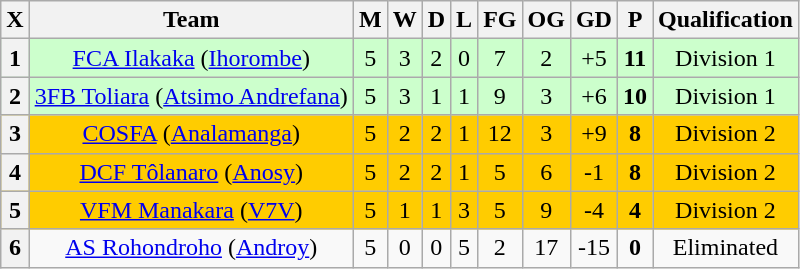<table class="wikitable sortable">
<tr>
<th>X</th>
<th>Team</th>
<th>M</th>
<th>W</th>
<th>D</th>
<th>L</th>
<th>FG</th>
<th>OG</th>
<th>GD</th>
<th>P</th>
<th>Qualification</th>
</tr>
<tr bgcolor="#ccffcc" style="text-align: center;">
<th>1</th>
<td><a href='#'>FCA Ilakaka</a> (<a href='#'>Ihorombe</a>)</td>
<td>5</td>
<td>3</td>
<td>2</td>
<td>0</td>
<td>7</td>
<td>2</td>
<td>+5</td>
<td><strong>11</strong></td>
<td>Division 1</td>
</tr>
<tr bgcolor="#ccffcc" style="text-align: center;">
<th>2</th>
<td><a href='#'>3FB Toliara</a> (<a href='#'>Atsimo Andrefana</a>)</td>
<td>5</td>
<td>3</td>
<td>1</td>
<td>1</td>
<td>9</td>
<td>3</td>
<td>+6</td>
<td><strong>10</strong></td>
<td>Division 1</td>
</tr>
<tr bgcolor="#ffcc00" style="text-align: center;">
<th>3</th>
<td><a href='#'>COSFA</a> (<a href='#'>Analamanga</a>)</td>
<td>5</td>
<td>2</td>
<td>2</td>
<td>1</td>
<td>12</td>
<td>3</td>
<td>+9</td>
<td><strong>8</strong></td>
<td>Division 2</td>
</tr>
<tr bgcolor="#ffcc00" style="text-align: center;">
<th>4</th>
<td><a href='#'>DCF Tôlanaro</a> (<a href='#'>Anosy</a>)</td>
<td>5</td>
<td>2</td>
<td>2</td>
<td>1</td>
<td>5</td>
<td>6</td>
<td>-1</td>
<td><strong>8</strong></td>
<td>Division 2</td>
</tr>
<tr bgcolor="#ffcc00" style="text-align: center;">
<th>5</th>
<td><a href='#'>VFM Manakara</a> (<a href='#'>V7V</a>)</td>
<td>5</td>
<td>1</td>
<td>1</td>
<td>3</td>
<td>5</td>
<td>9</td>
<td>-4</td>
<td><strong>4</strong></td>
<td>Division 2</td>
</tr>
<tr style="text-align: center;">
<th>6</th>
<td><a href='#'>AS Rohondroho</a> (<a href='#'>Androy</a>)</td>
<td>5</td>
<td>0</td>
<td>0</td>
<td>5</td>
<td>2</td>
<td>17</td>
<td>-15</td>
<td><strong>0</strong></td>
<td>Eliminated</td>
</tr>
</table>
